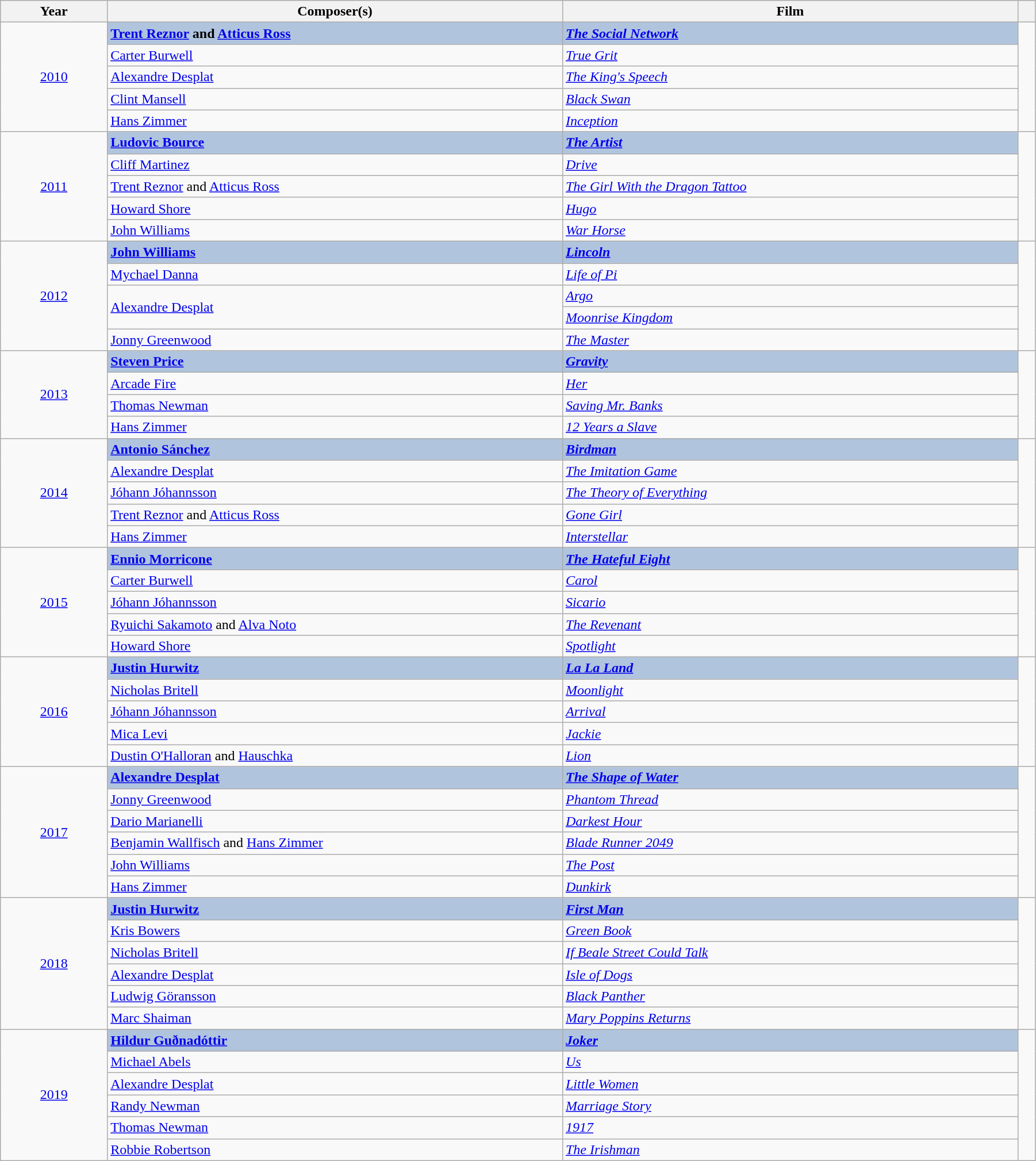<table class="wikitable" width="95%" cellpadding="5">
<tr>
<th width="100"><strong>Year</strong></th>
<th width="450"><strong>Composer(s)</strong></th>
<th width="450"><strong>Film</strong></th>
<th width="10"></th>
</tr>
<tr>
<td rowspan="5" style="text-align:center;"><a href='#'>2010</a></td>
<td style="background:#B0C4DE;"><strong><a href='#'>Trent Reznor</a> and <a href='#'>Atticus Ross</a></strong></td>
<td style="background:#B0C4DE;"><strong><em><a href='#'>The Social Network</a></em></strong></td>
<td rowspan="5" style="text-align:center;"></td>
</tr>
<tr>
<td><a href='#'>Carter Burwell</a></td>
<td><em><a href='#'>True Grit</a></em></td>
</tr>
<tr>
<td><a href='#'>Alexandre Desplat</a></td>
<td><em><a href='#'>The King's Speech</a></em></td>
</tr>
<tr>
<td><a href='#'>Clint Mansell</a></td>
<td><em><a href='#'>Black Swan</a></em></td>
</tr>
<tr>
<td><a href='#'>Hans Zimmer</a></td>
<td><em><a href='#'>Inception</a></em></td>
</tr>
<tr>
<td rowspan="5" style="text-align:center;"><a href='#'>2011</a></td>
<td style="background:#B0C4DE;"><strong><a href='#'>Ludovic Bource</a></strong></td>
<td style="background:#B0C4DE;"><strong><em><a href='#'>The Artist</a></em></strong></td>
<td rowspan="5" style="text-align:center;"></td>
</tr>
<tr>
<td><a href='#'>Cliff Martinez</a></td>
<td><em><a href='#'>Drive</a></em></td>
</tr>
<tr>
<td><a href='#'>Trent Reznor</a> and <a href='#'>Atticus Ross</a></td>
<td><em><a href='#'>The Girl With the Dragon Tattoo</a></em></td>
</tr>
<tr>
<td><a href='#'>Howard Shore</a></td>
<td><em><a href='#'>Hugo</a></em></td>
</tr>
<tr>
<td><a href='#'>John Williams</a></td>
<td><em><a href='#'>War Horse</a></em></td>
</tr>
<tr>
<td rowspan="5" style="text-align:center;"><a href='#'>2012</a></td>
<td style="background:#B0C4DE;"><strong><a href='#'>John Williams</a></strong></td>
<td style="background:#B0C4DE;"><strong><em><a href='#'>Lincoln</a></em></strong></td>
<td rowspan="5" style="text-align:center;"></td>
</tr>
<tr>
<td><a href='#'>Mychael Danna</a></td>
<td><em><a href='#'>Life of Pi</a></em></td>
</tr>
<tr>
<td rowspan="2"><a href='#'>Alexandre Desplat</a></td>
<td><em><a href='#'>Argo</a></em></td>
</tr>
<tr>
<td><em><a href='#'>Moonrise Kingdom</a></em></td>
</tr>
<tr>
<td><a href='#'>Jonny Greenwood</a></td>
<td><em><a href='#'>The Master</a></em></td>
</tr>
<tr>
<td rowspan="4" style="text-align:center;"><a href='#'>2013</a></td>
<td style="background:#B0C4DE;"><strong><a href='#'>Steven Price</a></strong></td>
<td style="background:#B0C4DE;"><strong><em><a href='#'>Gravity</a></em></strong></td>
<td rowspan="4" style="text-align:center;"></td>
</tr>
<tr>
<td><a href='#'>Arcade Fire</a></td>
<td><em><a href='#'>Her</a></em></td>
</tr>
<tr>
<td><a href='#'>Thomas Newman</a></td>
<td><em><a href='#'>Saving Mr. Banks</a></em></td>
</tr>
<tr>
<td><a href='#'>Hans Zimmer</a></td>
<td><em><a href='#'>12 Years a Slave</a></em></td>
</tr>
<tr>
<td rowspan="5" style="text-align:center;"><a href='#'>2014</a></td>
<td style="background:#B0C4DE;"><strong><a href='#'>Antonio Sánchez</a></strong></td>
<td style="background:#B0C4DE;"><strong><em><a href='#'>Birdman</a></em></strong></td>
<td rowspan="5" style="text-align:center;"></td>
</tr>
<tr>
<td><a href='#'>Alexandre Desplat</a></td>
<td><em><a href='#'>The Imitation Game</a></em></td>
</tr>
<tr>
<td><a href='#'>Jóhann Jóhannsson</a></td>
<td><em><a href='#'>The Theory of Everything</a></em></td>
</tr>
<tr>
<td><a href='#'>Trent Reznor</a> and <a href='#'>Atticus Ross</a></td>
<td><em><a href='#'>Gone Girl</a></em></td>
</tr>
<tr>
<td><a href='#'>Hans Zimmer</a></td>
<td><em><a href='#'>Interstellar</a></em></td>
</tr>
<tr>
<td rowspan="5" style="text-align:center;"><a href='#'>2015</a></td>
<td style="background:#B0C4DE;"><strong><a href='#'>Ennio Morricone</a></strong></td>
<td style="background:#B0C4DE;"><strong><em><a href='#'>The Hateful Eight</a></em></strong></td>
<td rowspan="5" style="text-align:center;"></td>
</tr>
<tr>
<td><a href='#'>Carter Burwell</a></td>
<td><em><a href='#'>Carol</a></em></td>
</tr>
<tr>
<td><a href='#'>Jóhann Jóhannsson</a></td>
<td><em><a href='#'>Sicario</a></em></td>
</tr>
<tr>
<td><a href='#'>Ryuichi Sakamoto</a> and <a href='#'>Alva Noto</a></td>
<td><em><a href='#'>The Revenant</a></em></td>
</tr>
<tr>
<td><a href='#'>Howard Shore</a></td>
<td><em><a href='#'>Spotlight</a></em></td>
</tr>
<tr>
<td rowspan="5" style="text-align:center;"><a href='#'>2016</a></td>
<td style="background:#B0C4DE;"><strong><a href='#'>Justin Hurwitz</a></strong></td>
<td style="background:#B0C4DE;"><strong><em><a href='#'>La La Land</a></em></strong></td>
<td rowspan="5" style="text-align:center;"></td>
</tr>
<tr>
<td><a href='#'>Nicholas Britell</a></td>
<td><em><a href='#'>Moonlight</a></em></td>
</tr>
<tr>
<td><a href='#'>Jóhann Jóhannsson</a></td>
<td><em><a href='#'>Arrival</a></em></td>
</tr>
<tr>
<td><a href='#'>Mica Levi</a></td>
<td><em><a href='#'>Jackie</a></em></td>
</tr>
<tr>
<td><a href='#'>Dustin O'Halloran</a> and <a href='#'>Hauschka</a></td>
<td><em><a href='#'>Lion</a></em></td>
</tr>
<tr>
<td rowspan="6" style="text-align:center;"><a href='#'>2017</a></td>
<td style="background:#B0C4DE;"><strong><a href='#'>Alexandre Desplat</a></strong></td>
<td style="background:#B0C4DE;"><strong><em><a href='#'>The Shape of Water</a></em></strong></td>
<td rowspan="6" style="text-align:center;"></td>
</tr>
<tr>
<td><a href='#'>Jonny Greenwood</a></td>
<td><em><a href='#'>Phantom Thread</a></em></td>
</tr>
<tr>
<td><a href='#'>Dario Marianelli</a></td>
<td><em><a href='#'>Darkest Hour</a></em></td>
</tr>
<tr>
<td><a href='#'>Benjamin Wallfisch</a> and <a href='#'>Hans Zimmer</a></td>
<td><em><a href='#'>Blade Runner 2049</a></em></td>
</tr>
<tr>
<td><a href='#'>John Williams</a></td>
<td><em><a href='#'>The Post</a></em></td>
</tr>
<tr>
<td><a href='#'>Hans Zimmer</a></td>
<td><em><a href='#'>Dunkirk</a></em></td>
</tr>
<tr>
<td rowspan="6" style="text-align:center;"><a href='#'>2018</a></td>
<td style="background:#B0C4DE;"><strong><a href='#'>Justin Hurwitz</a></strong></td>
<td style="background:#B0C4DE;"><strong><em><a href='#'>First Man</a></em></strong></td>
<td rowspan="6" style="text-align:center;"></td>
</tr>
<tr>
<td><a href='#'>Kris Bowers</a></td>
<td><em><a href='#'>Green Book</a></em></td>
</tr>
<tr>
<td><a href='#'>Nicholas Britell</a></td>
<td><em><a href='#'>If Beale Street Could Talk</a></em></td>
</tr>
<tr>
<td><a href='#'>Alexandre Desplat</a></td>
<td><em><a href='#'>Isle of Dogs</a></em></td>
</tr>
<tr>
<td><a href='#'>Ludwig Göransson</a></td>
<td><em><a href='#'>Black Panther</a></em></td>
</tr>
<tr>
<td><a href='#'>Marc Shaiman</a></td>
<td><em><a href='#'>Mary Poppins Returns</a></em></td>
</tr>
<tr>
<td rowspan="6" style="text-align:center;"><a href='#'>2019</a></td>
<td style="background:#B0C4DE;"><strong><a href='#'>Hildur Guðnadóttir</a></strong></td>
<td style="background:#B0C4DE;"><strong><em><a href='#'>Joker</a></em></strong></td>
<td rowspan="6" style="text-align:center;"></td>
</tr>
<tr>
<td><a href='#'>Michael Abels</a></td>
<td><em><a href='#'>Us</a></em></td>
</tr>
<tr>
<td><a href='#'>Alexandre Desplat</a></td>
<td><em><a href='#'>Little Women</a></em></td>
</tr>
<tr>
<td><a href='#'>Randy Newman</a></td>
<td><em><a href='#'>Marriage Story</a></em></td>
</tr>
<tr>
<td><a href='#'>Thomas Newman</a></td>
<td><em><a href='#'>1917</a></em></td>
</tr>
<tr>
<td><a href='#'>Robbie Robertson</a></td>
<td><em><a href='#'>The Irishman</a></em></td>
</tr>
</table>
